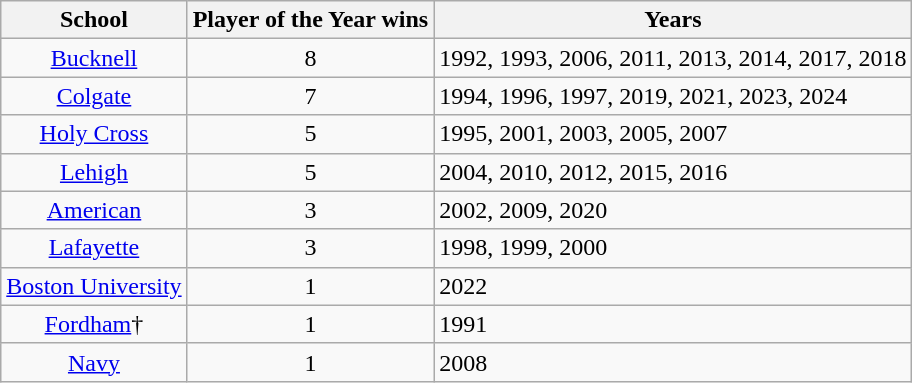<table class="wikitable">
<tr>
<th>School</th>
<th>Player of the Year wins</th>
<th>Years</th>
</tr>
<tr align="center">
<td><a href='#'>Bucknell</a></td>
<td>8</td>
<td align="left">1992, 1993, 2006, 2011, 2013, 2014, 2017, 2018</td>
</tr>
<tr align="center">
<td><a href='#'>Colgate</a></td>
<td>7</td>
<td align="left">1994, 1996, 1997, 2019, 2021, 2023, 2024</td>
</tr>
<tr align="center">
<td><a href='#'>Holy Cross</a></td>
<td>5</td>
<td align="left">1995, 2001, 2003, 2005, 2007</td>
</tr>
<tr align="center">
<td><a href='#'>Lehigh</a></td>
<td>5</td>
<td align="left">2004, 2010, 2012, 2015, 2016</td>
</tr>
<tr align="center">
<td><a href='#'>American</a></td>
<td>3</td>
<td align="left">2002, 2009, 2020</td>
</tr>
<tr align="center">
<td><a href='#'>Lafayette</a></td>
<td>3</td>
<td align="left">1998, 1999, 2000</td>
</tr>
<tr align="center">
<td><a href='#'>Boston University</a></td>
<td>1</td>
<td align="left">2022</td>
</tr>
<tr align="center">
<td><a href='#'>Fordham</a>†</td>
<td>1</td>
<td align="left">1991</td>
</tr>
<tr align="center">
<td><a href='#'>Navy</a></td>
<td>1</td>
<td align="left">2008</td>
</tr>
</table>
